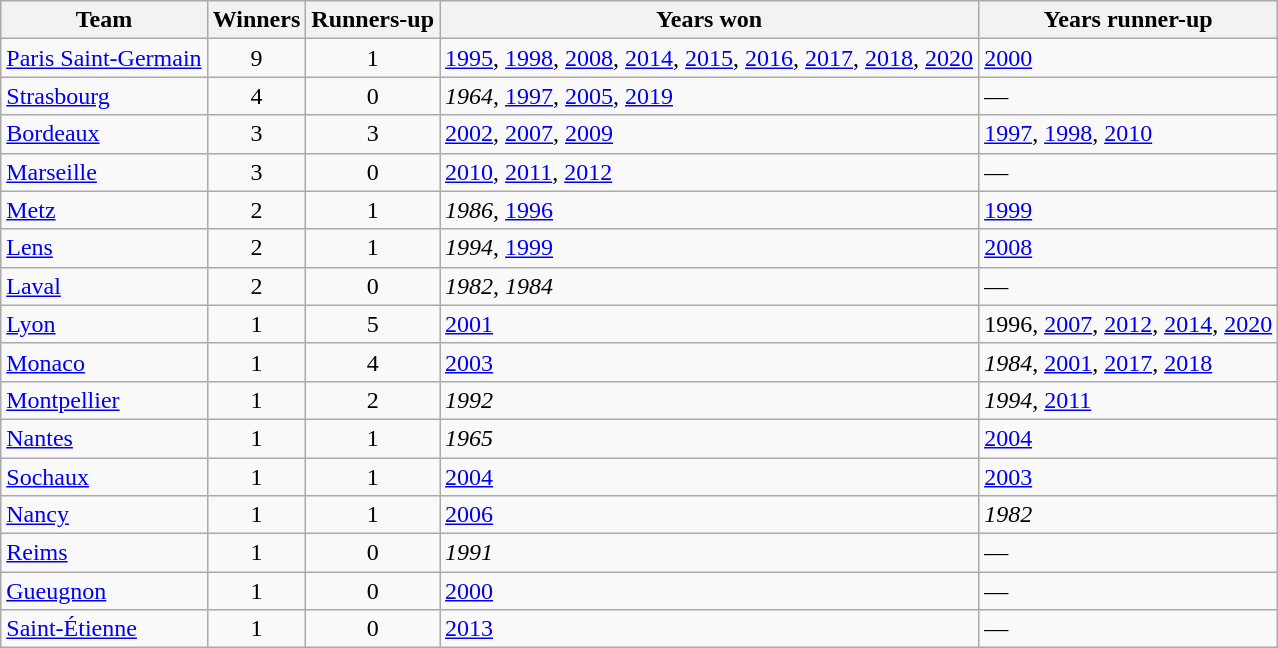<table class="wikitable sortable" border="1">
<tr>
<th>Team</th>
<th>Winners</th>
<th>Runners-up</th>
<th class="unsortable">Years won</th>
<th class="unsortable">Years runner-up</th>
</tr>
<tr>
<td><a href='#'>Paris Saint-Germain</a></td>
<td align=center>9</td>
<td align=center>1</td>
<td align=left><a href='#'>1995</a>, <a href='#'>1998</a>, <a href='#'>2008</a>, <a href='#'>2014</a>, <a href='#'>2015</a>, <a href='#'>2016</a>, <a href='#'>2017</a>, <a href='#'>2018</a>, <a href='#'>2020</a></td>
<td align=left><a href='#'>2000</a></td>
</tr>
<tr>
<td><a href='#'>Strasbourg</a></td>
<td align=center>4</td>
<td align=center>0</td>
<td align=left><em>1964</em>, <a href='#'>1997</a>, <a href='#'>2005</a>, <a href='#'>2019</a></td>
<td align=left>—</td>
</tr>
<tr>
<td><a href='#'>Bordeaux</a></td>
<td align=center>3</td>
<td align=center>3</td>
<td align=left><a href='#'>2002</a>, <a href='#'>2007</a>, <a href='#'>2009</a></td>
<td align=left><a href='#'>1997</a>, <a href='#'>1998</a>, <a href='#'>2010</a></td>
</tr>
<tr>
<td><a href='#'>Marseille</a></td>
<td align=center>3</td>
<td align=center>0</td>
<td align=left><a href='#'>2010</a>, <a href='#'>2011</a>, <a href='#'>2012</a></td>
<td align=left>—</td>
</tr>
<tr>
<td><a href='#'>Metz</a></td>
<td align=center>2</td>
<td align=center>1</td>
<td align=left><em>1986</em>, <a href='#'>1996</a></td>
<td align=left><a href='#'>1999</a></td>
</tr>
<tr>
<td><a href='#'>Lens</a></td>
<td align=center>2</td>
<td align=center>1</td>
<td align=left><em>1994</em>, <a href='#'>1999</a></td>
<td align=left><a href='#'>2008</a></td>
</tr>
<tr>
<td><a href='#'>Laval</a></td>
<td align=center>2</td>
<td align=center>0</td>
<td align=left><em>1982</em>, <em>1984</em></td>
<td align=left>—</td>
</tr>
<tr>
<td><a href='#'>Lyon</a></td>
<td align=center>1</td>
<td align=center>5</td>
<td align=left><a href='#'>2001</a></td>
<td align=left>1996, <a href='#'>2007</a>, <a href='#'>2012</a>, <a href='#'>2014</a>, <a href='#'>2020</a></td>
</tr>
<tr>
<td><a href='#'>Monaco</a></td>
<td align=center>1</td>
<td align=center>4</td>
<td align=left><a href='#'>2003</a></td>
<td align=left><em>1984</em>, <a href='#'>2001</a>, <a href='#'>2017</a>, <a href='#'>2018</a></td>
</tr>
<tr>
<td><a href='#'>Montpellier</a></td>
<td align=center>1</td>
<td align=center>2</td>
<td align=left><em>1992</em></td>
<td align=left><em>1994</em>, <a href='#'>2011</a></td>
</tr>
<tr>
<td><a href='#'>Nantes</a></td>
<td align=center>1</td>
<td align=center>1</td>
<td align=left><em>1965</em></td>
<td align=left><a href='#'>2004</a></td>
</tr>
<tr>
<td><a href='#'>Sochaux</a></td>
<td align=center>1</td>
<td align=center>1</td>
<td align=left><a href='#'>2004</a></td>
<td align=left><a href='#'>2003</a></td>
</tr>
<tr>
<td><a href='#'>Nancy</a></td>
<td align=center>1</td>
<td align=center>1</td>
<td align=left><a href='#'>2006</a></td>
<td align=left><em>1982</em></td>
</tr>
<tr>
<td><a href='#'>Reims</a></td>
<td align=center>1</td>
<td align=center>0</td>
<td align=left><em>1991</em></td>
<td align=left>—</td>
</tr>
<tr>
<td><a href='#'>Gueugnon</a></td>
<td align=center>1</td>
<td align=center>0</td>
<td align=left><a href='#'>2000</a></td>
<td align=left>—</td>
</tr>
<tr>
<td><a href='#'>Saint-Étienne</a></td>
<td align=center>1</td>
<td align=center>0</td>
<td align=left><a href='#'>2013</a></td>
<td align=left>—</td>
</tr>
</table>
